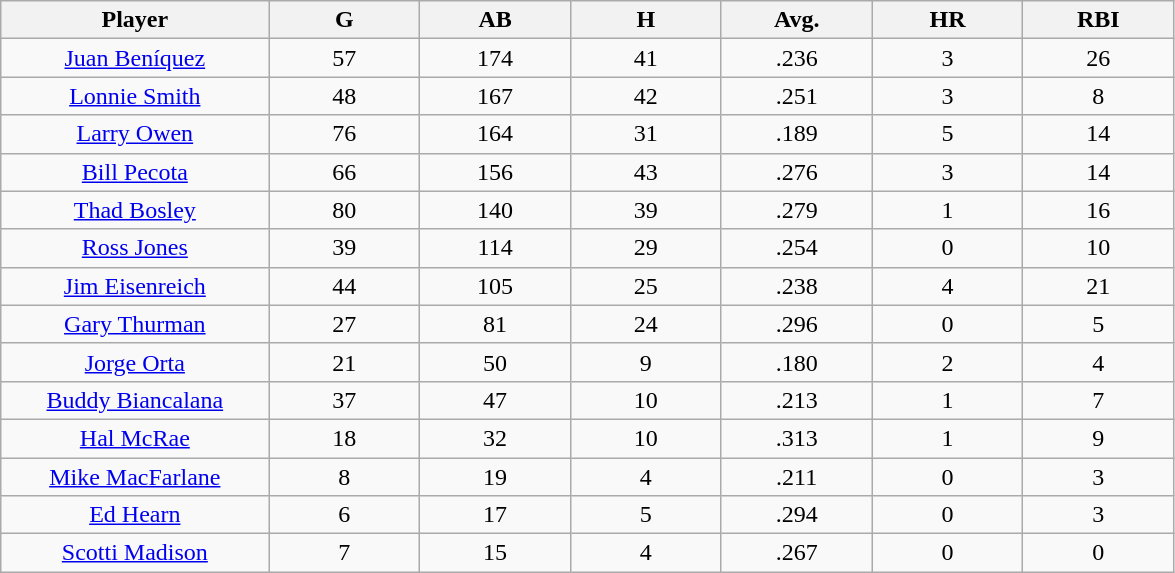<table class="wikitable sortable">
<tr>
<th bgcolor="#DDDDFF" width="16%">Player</th>
<th bgcolor="#DDDDFF" width="9%">G</th>
<th bgcolor="#DDDDFF" width="9%">AB</th>
<th bgcolor="#DDDDFF" width="9%">H</th>
<th bgcolor="#DDDDFF" width="9%">Avg.</th>
<th bgcolor="#DDDDFF" width="9%">HR</th>
<th bgcolor="#DDDDFF" width="9%">RBI</th>
</tr>
<tr align="center">
<td><a href='#'>Juan Beníquez</a></td>
<td>57</td>
<td>174</td>
<td>41</td>
<td>.236</td>
<td>3</td>
<td>26</td>
</tr>
<tr align=center>
<td><a href='#'>Lonnie Smith</a></td>
<td>48</td>
<td>167</td>
<td>42</td>
<td>.251</td>
<td>3</td>
<td>8</td>
</tr>
<tr align=center>
<td><a href='#'>Larry Owen</a></td>
<td>76</td>
<td>164</td>
<td>31</td>
<td>.189</td>
<td>5</td>
<td>14</td>
</tr>
<tr align="center">
<td><a href='#'>Bill Pecota</a></td>
<td>66</td>
<td>156</td>
<td>43</td>
<td>.276</td>
<td>3</td>
<td>14</td>
</tr>
<tr align=center>
<td><a href='#'>Thad Bosley</a></td>
<td>80</td>
<td>140</td>
<td>39</td>
<td>.279</td>
<td>1</td>
<td>16</td>
</tr>
<tr align=center>
<td><a href='#'>Ross Jones</a></td>
<td>39</td>
<td>114</td>
<td>29</td>
<td>.254</td>
<td>0</td>
<td>10</td>
</tr>
<tr align=center>
<td><a href='#'>Jim Eisenreich</a></td>
<td>44</td>
<td>105</td>
<td>25</td>
<td>.238</td>
<td>4</td>
<td>21</td>
</tr>
<tr align=center>
<td><a href='#'>Gary Thurman</a></td>
<td>27</td>
<td>81</td>
<td>24</td>
<td>.296</td>
<td>0</td>
<td>5</td>
</tr>
<tr align=center>
<td><a href='#'>Jorge Orta</a></td>
<td>21</td>
<td>50</td>
<td>9</td>
<td>.180</td>
<td>2</td>
<td>4</td>
</tr>
<tr align=center>
<td><a href='#'>Buddy Biancalana</a></td>
<td>37</td>
<td>47</td>
<td>10</td>
<td>.213</td>
<td>1</td>
<td>7</td>
</tr>
<tr align=center>
<td><a href='#'>Hal McRae</a></td>
<td>18</td>
<td>32</td>
<td>10</td>
<td>.313</td>
<td>1</td>
<td>9</td>
</tr>
<tr align=center>
<td><a href='#'>Mike MacFarlane</a></td>
<td>8</td>
<td>19</td>
<td>4</td>
<td>.211</td>
<td>0</td>
<td>3</td>
</tr>
<tr align=center>
<td><a href='#'>Ed Hearn</a></td>
<td>6</td>
<td>17</td>
<td>5</td>
<td>.294</td>
<td>0</td>
<td>3</td>
</tr>
<tr align=center>
<td><a href='#'>Scotti Madison</a></td>
<td>7</td>
<td>15</td>
<td>4</td>
<td>.267</td>
<td>0</td>
<td>0</td>
</tr>
</table>
